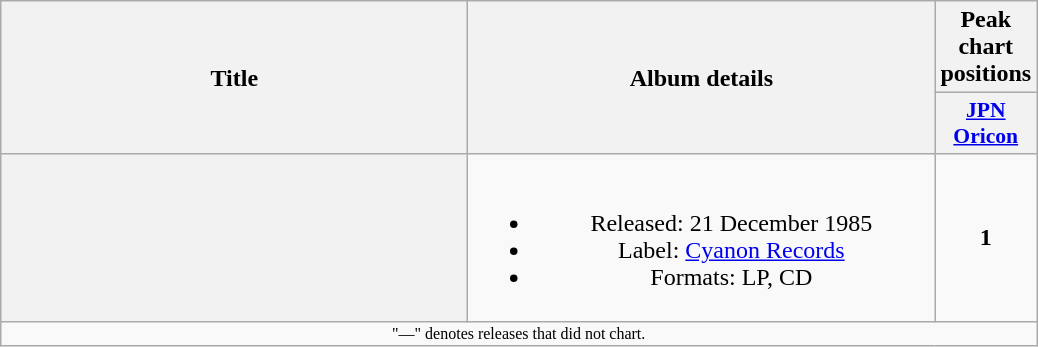<table class="wikitable plainrowheaders" style="text-align:center;">
<tr>
<th scope="col" rowspan="2" style="width:19em;">Title</th>
<th scope="col" rowspan="2" style="width:19em;">Album details</th>
<th scope="col">Peak<br>chart<br>positions</th>
</tr>
<tr>
<th scope="col" style="width:2.9em;font-size:90%;"><a href='#'>JPN<br>Oricon</a><br></th>
</tr>
<tr>
<th scope="row"></th>
<td><br><ul><li>Released: 21 December 1985</li><li>Label: <a href='#'>Cyanon Records</a></li><li>Formats: LP, CD</li></ul></td>
<td><strong>1</strong></td>
</tr>
<tr>
<td align="center" colspan="4" style="font-size: 8pt">"—" denotes releases that did not chart.</td>
</tr>
</table>
